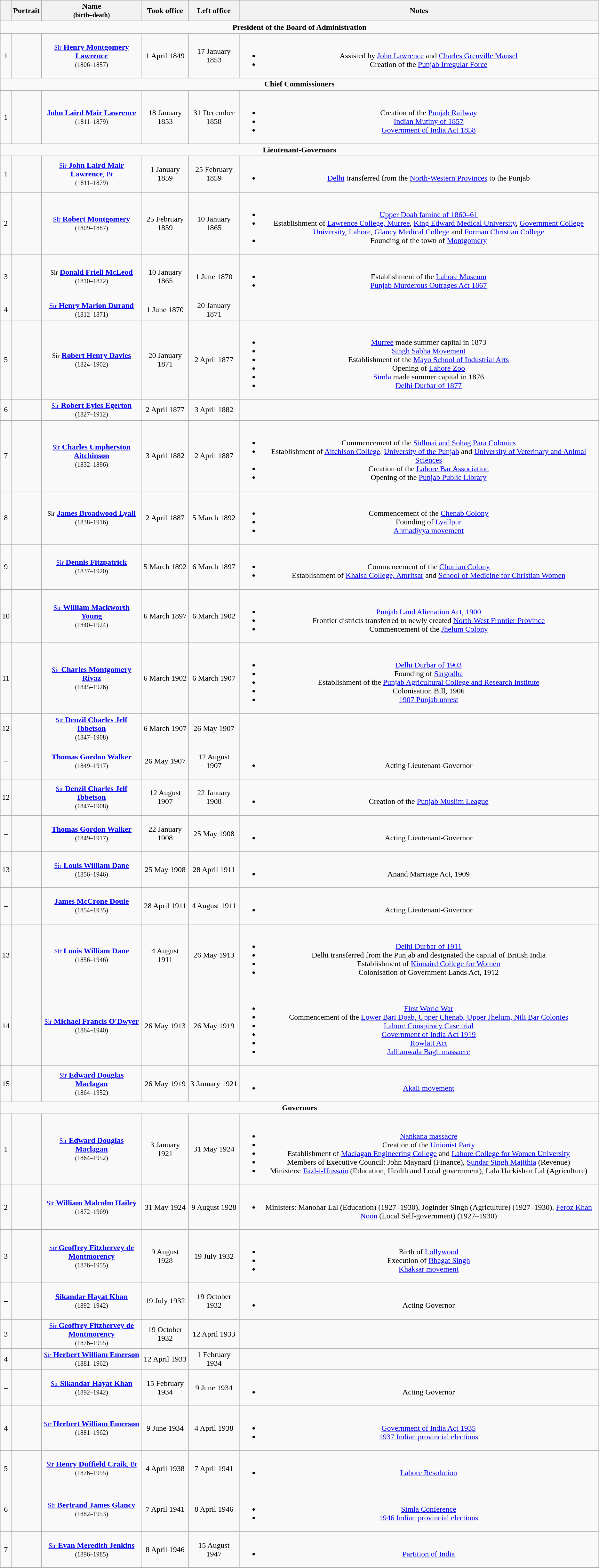<table class="wikitable" style="text-align:center">
<tr>
<th></th>
<th>Portrait</th>
<th>Name<br><small>(birth–death)</small></th>
<th>Took office</th>
<th>Left office</th>
<th>Notes</th>
</tr>
<tr>
<td colspan="8"><strong>President of the Board of Administration</strong></td>
</tr>
<tr>
<td>1</td>
<td></td>
<td><a href='#'><small>Sir</small> <strong>Henry Montgomery Lawrence</strong></a><br><small>(1806–1857)</small></td>
<td>1 April 1849</td>
<td>17 January 1853</td>
<td><br><ul><li>Assisted by <a href='#'>John Lawrence</a> and <a href='#'>Charles Grenville Mansel</a></li><li>Creation of the <a href='#'>Punjab Irregular Force</a></li></ul></td>
</tr>
<tr>
<td colspan="8"><strong>Chief Commissioners</strong></td>
</tr>
<tr>
<td>1</td>
<td></td>
<td><a href='#'><strong>John Laird Mair Lawrence</strong></a><br><small>(1811–1879)</small></td>
<td>18 January 1853</td>
<td>31 December 1858</td>
<td><br><ul><li>Creation of the <a href='#'>Punjab Railway</a></li><li><a href='#'>Indian Mutiny of 1857</a></li><li><a href='#'>Government of India Act 1858</a></li></ul></td>
</tr>
<tr>
<td colspan="8"><strong>Lieutenant-Governors</strong></td>
</tr>
<tr>
<td>1</td>
<td></td>
<td><a href='#'><small>Sir</small> <strong>John Laird Mair Lawrence</strong>, <small>Bt</small></a><br><small>(1811–1879)</small></td>
<td>1 January 1859</td>
<td>25 February 1859</td>
<td><br><ul><li><a href='#'>Delhi</a> transferred from the <a href='#'>North-Western Provinces</a> to the Punjab</li></ul></td>
</tr>
<tr>
<td>2</td>
<td></td>
<td><a href='#'><small>Sir</small> <strong>Robert Montgomery</strong></a><br><small>(1809–1887)</small></td>
<td>25 February 1859</td>
<td>10 January 1865</td>
<td><br><ul><li><a href='#'>Upper Doab famine of 1860–61</a></li><li>Establishment of <a href='#'>Lawrence College, Murree</a>, <a href='#'>King Edward Medical University</a>, <a href='#'>Government College University, Lahore</a>, <a href='#'>Glancy Medical College</a> and <a href='#'>Forman Christian College</a></li><li>Founding of the town of <a href='#'>Montgomery</a></li></ul></td>
</tr>
<tr>
<td>3</td>
<td></td>
<td><small>Sir</small> <strong><a href='#'>Donald Friell McLeod</a></strong><br><small>(1810–1872)</small></td>
<td>10 January 1865</td>
<td>1 June 1870</td>
<td><br><ul><li>Establishment of the <a href='#'>Lahore Museum</a></li><li><a href='#'>Punjab Murderous Outrages Act 1867</a></li></ul></td>
</tr>
<tr>
<td>4</td>
<td></td>
<td><a href='#'><small>Sir</small> <strong>Henry Marion Durand</strong></a><br><small>(1812–1871)</small></td>
<td>1 June 1870</td>
<td>20 January 1871</td>
<td></td>
</tr>
<tr>
<td>5</td>
<td></td>
<td><small>Sir</small> <strong><a href='#'>Robert Henry Davies</a></strong><br><small>(1824–1902)</small></td>
<td>20 January 1871</td>
<td>2 April 1877</td>
<td><br><ul><li><a href='#'>Murree</a> made summer capital in 1873</li><li><a href='#'>Singh Sabha Movement</a></li><li>Establishment of the <a href='#'>Mayo School of Industrial Arts</a></li><li>Opening of <a href='#'>Lahore Zoo</a></li><li><a href='#'>Simla</a> made summer capital in 1876</li><li><a href='#'>Delhi Durbar of 1877</a></li></ul></td>
</tr>
<tr>
<td>6</td>
<td></td>
<td><a href='#'><small>Sir</small> <strong>Robert Eyles Egerton</strong></a><br><small>(1827–1912)</small></td>
<td>2 April 1877</td>
<td>3 April 1882</td>
<td></td>
</tr>
<tr>
<td>7</td>
<td></td>
<td><a href='#'><small>Sir</small> <strong>Charles Umpherston Aitchinson</strong></a><br><small>(1832–1896)</small></td>
<td>3 April 1882</td>
<td>2 April 1887</td>
<td><br><ul><li>Commencement of the <a href='#'>Sidhnai and Sohag Para Colonies</a></li><li>Establishment of <a href='#'>Aitchison College</a>, <a href='#'>University of the Punjab</a> and <a href='#'>University of Veterinary and Animal Sciences</a></li><li>Creation of the <a href='#'>Lahore Bar Association</a></li><li>Opening of the <a href='#'>Punjab Public Library</a></li></ul></td>
</tr>
<tr>
<td>8</td>
<td></td>
<td><small>Sir</small> <strong><a href='#'>James Broadwood Lyall</a></strong><br><small>(1838–1916)</small></td>
<td>2 April 1887</td>
<td>5 March 1892</td>
<td><br><ul><li>Commencement of the <a href='#'>Chenab Colony</a></li><li>Founding of <a href='#'>Lyallpur</a></li><li><a href='#'>Ahmadiyya movement</a></li></ul></td>
</tr>
<tr>
<td>9</td>
<td></td>
<td><a href='#'><small>Sir</small> <strong>Dennis Fitzpatrick</strong></a><br><small>(1837–1920)</small></td>
<td>5 March 1892</td>
<td>6 March 1897</td>
<td><br><ul><li>Commencement of the <a href='#'>Chunian Colony</a></li><li>Establishment of <a href='#'>Khalsa College, Amritsar</a> and <a href='#'>School of Medicine for Christian Women</a></li></ul></td>
</tr>
<tr>
<td>10</td>
<td></td>
<td><a href='#'><small>Sir</small> <strong>William Mackworth Young</strong></a><br><small>(1840–1924)</small></td>
<td>6 March 1897</td>
<td>6 March 1902</td>
<td><br><ul><li><a href='#'>Punjab Land Alienation Act, 1900</a></li><li>Frontier districts transferred to newly created <a href='#'>North-West Frontier Province</a></li><li>Commencement of the <a href='#'>Jhelum Colony</a></li></ul></td>
</tr>
<tr>
<td>11</td>
<td></td>
<td><a href='#'><small>Sir</small> <strong>Charles Montgomery Rivaz</strong></a><br><small>(1845–1926)</small></td>
<td>6 March 1902</td>
<td>6 March 1907</td>
<td><br><ul><li><a href='#'>Delhi Durbar of 1903</a></li><li>Founding of <a href='#'>Sargodha</a></li><li>Establishment of the <a href='#'>Punjab Agricultural College and Research Institute</a></li><li>Colonisation Bill, 1906</li><li><a href='#'>1907 Punjab unrest</a></li></ul></td>
</tr>
<tr>
<td>12</td>
<td></td>
<td><a href='#'><small>Sir</small> <strong>Denzil Charles Jelf Ibbetson</strong></a><br><small>(1847–1908)</small></td>
<td>6 March 1907</td>
<td>26 May 1907</td>
<td></td>
</tr>
<tr>
<td>–</td>
<td></td>
<td><a href='#'><strong>Thomas Gordon Walker</strong></a><br><small>(1849–1917)</small></td>
<td>26 May 1907</td>
<td>12 August 1907</td>
<td><br><ul><li>Acting Lieutenant-Governor</li></ul></td>
</tr>
<tr>
<td>12</td>
<td></td>
<td><a href='#'><small>Sir</small> <strong>Denzil Charles Jelf Ibbetson</strong></a><br><small>(1847–1908)</small></td>
<td>12 August 1907</td>
<td>22 January 1908</td>
<td><br><ul><li>Creation of the <a href='#'>Punjab Muslim League</a></li></ul></td>
</tr>
<tr>
<td>–</td>
<td></td>
<td><a href='#'><strong>Thomas Gordon Walker</strong></a><br><small>(1849–1917)</small></td>
<td>22 January 1908</td>
<td>25 May 1908</td>
<td><br><ul><li>Acting Lieutenant-Governor</li></ul></td>
</tr>
<tr>
<td>13</td>
<td></td>
<td><a href='#'><small>Sir</small> <strong>Louis William Dane</strong></a> <br><small>(1856–1946)</small></td>
<td>25 May 1908</td>
<td>28 April 1911</td>
<td><br><ul><li>Anand Marriage Act, 1909</li></ul></td>
</tr>
<tr>
<td>–</td>
<td></td>
<td><strong><a href='#'>James McCrone Douie</a></strong><br><small>(1854–1935)</small></td>
<td>28 April 1911</td>
<td>4 August 1911</td>
<td><br><ul><li>Acting Lieutenant-Governor</li></ul></td>
</tr>
<tr>
<td>13</td>
<td></td>
<td><a href='#'><small>Sir</small> <strong>Louis William Dane</strong></a> <br><small>(1856–1946)</small></td>
<td>4 August 1911</td>
<td>26 May 1913</td>
<td><br><ul><li><a href='#'>Delhi Durbar of 1911</a></li><li>Delhi transferred from the Punjab and designated the capital of British India</li><li>Establishment of <a href='#'>Kinnaird College for Women</a></li><li>Colonisation of Government Lands Act, 1912</li></ul></td>
</tr>
<tr>
<td>14</td>
<td></td>
<td><a href='#'><small>Sir</small> <strong>Michael Francis O'Dwyer</strong></a> <br><small>(1864–1940)</small></td>
<td>26 May 1913</td>
<td>26 May 1919</td>
<td><br><ul><li><a href='#'>First World War</a></li><li>Commencement of the <a href='#'>Lower Bari Doab, Upper Chenab, Upper Jhelum, Nili Bar Colonies</a></li><li><a href='#'>Lahore Conspiracy Case trial</a></li><li><a href='#'>Government of India Act 1919</a></li><li><a href='#'>Rowlatt Act</a></li><li><a href='#'>Jallianwala Bagh massacre</a></li></ul></td>
</tr>
<tr>
<td>15</td>
<td></td>
<td><a href='#'><small>Sir</small> <strong>Edward Douglas Maclagan</strong></a> <br><small>(1864–1952)</small></td>
<td>26 May 1919</td>
<td>3 January 1921</td>
<td><br><ul><li><a href='#'>Akali movement</a></li></ul></td>
</tr>
<tr>
<td colspan="8"><strong>Governors</strong></td>
</tr>
<tr>
<td>1</td>
<td></td>
<td><a href='#'><small>Sir</small> <strong>Edward Douglas Maclagan</strong></a> <br><small>(1864–1952)</small></td>
<td>3 January 1921</td>
<td>31 May 1924</td>
<td><br><ul><li><a href='#'>Nankana massacre</a></li><li>Creation of the <a href='#'>Unionist Party</a></li><li>Establishment of <a href='#'>Maclagan Engineering College</a> and <a href='#'>Lahore College for Women University</a></li><li>Members of Executive Council: John Maynard (Finance), <a href='#'>Sundar Singh Majithia</a> (Revenue)</li><li>Ministers: <a href='#'>Fazl-i-Hussain</a> (Education, Health and Local government), Lala Harkishan Lal (Agriculture)</li></ul></td>
</tr>
<tr>
<td>2</td>
<td></td>
<td><a href='#'><small>Sir</small> <strong>William Malcolm Hailey</strong></a> <br><small>(1872–1969)</small></td>
<td>31 May 1924</td>
<td>9 August 1928</td>
<td><br><ul><li>Ministers: Manohar Lal (Education) (1927–1930), Joginder Singh (Agriculture) (1927–1930), <a href='#'>Feroz Khan Noon</a> (Local Self-government) (1927–1930)</li></ul></td>
</tr>
<tr>
<td>3</td>
<td></td>
<td><a href='#'><small>Sir</small> <strong>Geoffrey Fitzhervey de Montmorency</strong></a> <br><small>(1876–1955)</small></td>
<td>9 August 1928</td>
<td>19 July 1932</td>
<td><br><ul><li>Birth of <a href='#'>Lollywood</a></li><li>Execution of <a href='#'>Bhagat Singh</a></li><li><a href='#'>Khaksar movement</a></li></ul></td>
</tr>
<tr>
<td>–</td>
<td></td>
<td><a href='#'><strong>Sikandar Hayat Khan</strong></a> <br><small>(1892–1942)</small></td>
<td>19 July 1932</td>
<td>19 October 1932</td>
<td><br><ul><li>Acting Governor</li></ul></td>
</tr>
<tr>
<td>3</td>
<td></td>
<td><a href='#'><small>Sir</small> <strong>Geoffrey Fitzhervey de Montmorency</strong></a> <br><small>(1876–1955)</small></td>
<td>19 October 1932</td>
<td>12 April 1933</td>
<td></td>
</tr>
<tr>
<td>4</td>
<td></td>
<td><a href='#'><small>Sir</small> <strong>Herbert William Emerson</strong></a> <br><small>(1881–1962)</small></td>
<td>12 April 1933</td>
<td>1 February 1934</td>
<td></td>
</tr>
<tr>
<td>–</td>
<td></td>
<td><a href='#'><small>Sir</small> <strong>Sikandar Hayat Khan</strong></a> <br><small>(1892–1942)</small></td>
<td>15 February 1934</td>
<td>9 June 1934</td>
<td><br><ul><li>Acting Governor</li></ul></td>
</tr>
<tr>
<td>4</td>
<td></td>
<td><a href='#'><small>Sir</small> <strong>Herbert William Emerson</strong></a><br><small>(1881–1962)</small></td>
<td>9 June 1934</td>
<td>4 April 1938</td>
<td><br><ul><li><a href='#'>Government of India Act 1935</a></li><li><a href='#'>1937 Indian provincial elections</a></li></ul></td>
</tr>
<tr>
<td>5</td>
<td></td>
<td><a href='#'><small>Sir</small> <strong>Henry Duffield Craik</strong>, <small>Bt</small></a><br><small>(1876–1955)</small></td>
<td>4 April 1938</td>
<td>7 April 1941</td>
<td><br><ul><li><a href='#'>Lahore Resolution</a></li></ul></td>
</tr>
<tr>
<td>6</td>
<td></td>
<td><a href='#'><small>Sir</small> <strong>Bertrand James Glancy</strong></a><br><small>(1882–1953)</small></td>
<td>7 April 1941</td>
<td>8 April 1946</td>
<td><br><ul><li><a href='#'>Simla Conference</a></li><li><a href='#'>1946 Indian provincial elections</a></li></ul></td>
</tr>
<tr>
<td>7</td>
<td></td>
<td><a href='#'><small>Sir</small> <strong>Evan Meredith Jenkins</strong></a><br><small>(1896–1985)</small></td>
<td>8 April 1946</td>
<td>15 August 1947</td>
<td><br><ul><li><a href='#'>Partition of India</a></li></ul></td>
</tr>
</table>
